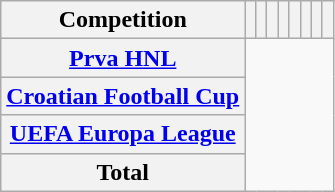<table class="wikitable sortable plainrowheaders" style="text-align:center;">
<tr>
<th scope=col>Competition</th>
<th scope=col></th>
<th scope=col></th>
<th scope=col></th>
<th scope=col></th>
<th scope=col></th>
<th scope=col></th>
<th scope=col></th>
<th scope=col></th>
</tr>
<tr>
<th scope=row align=left><a href='#'>Prva HNL</a><br></th>
</tr>
<tr>
<th scope=row align=left><a href='#'>Croatian Football Cup</a><br></th>
</tr>
<tr>
<th scope=row align=left><a href='#'>UEFA Europa League</a><br></th>
</tr>
<tr>
<th scope=row>Total<br></th>
</tr>
</table>
